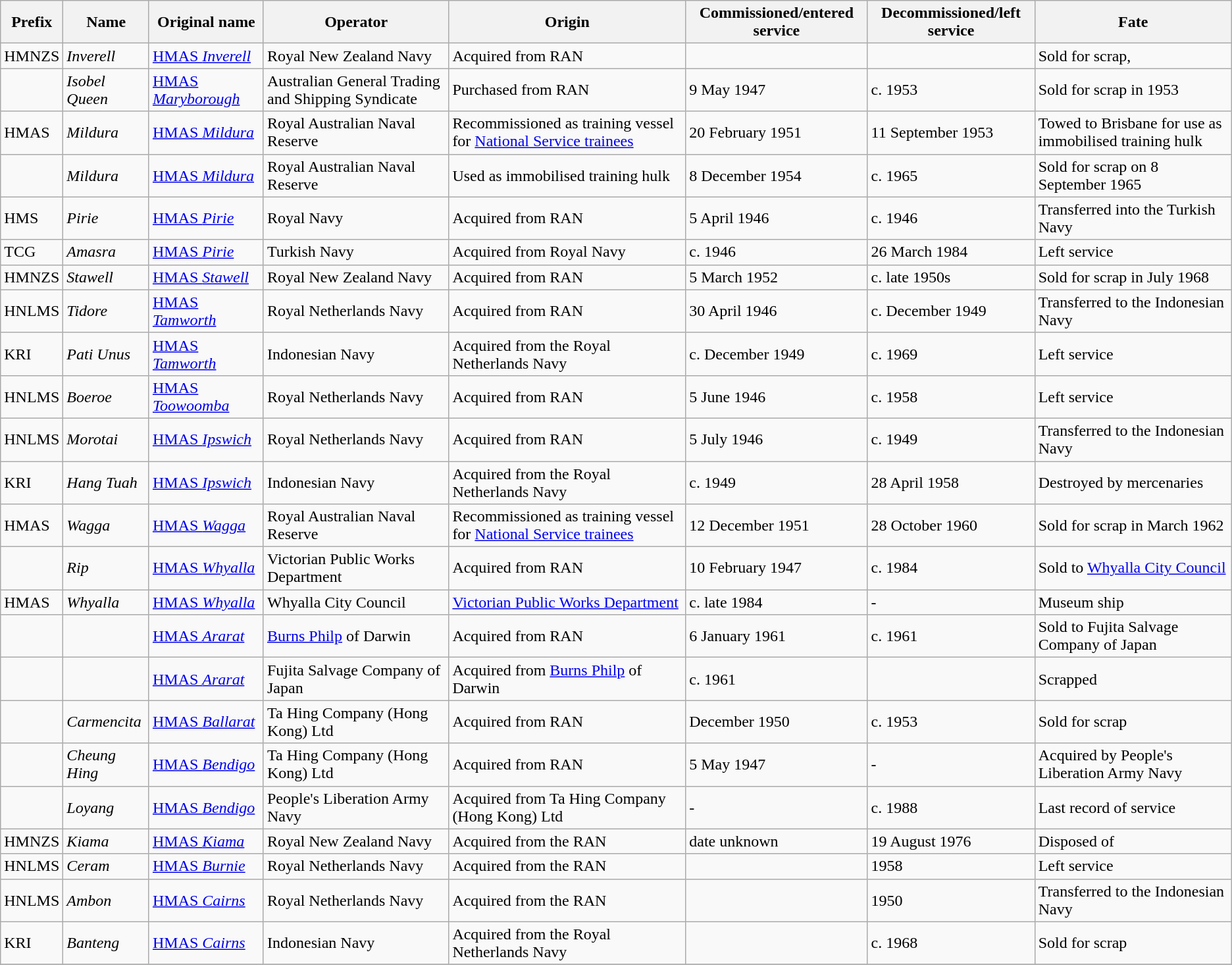<table class="wikitable sortable">
<tr>
<th>Prefix</th>
<th>Name</th>
<th>Original name</th>
<th>Operator</th>
<th>Origin</th>
<th>Commissioned/entered service</th>
<th>Decommissioned/left service</th>
<th>Fate</th>
</tr>
<tr>
<td>HMNZS</td>
<td><em>Inverell</em></td>
<td><a href='#'>HMAS <em>Inverell</em></a></td>
<td>Royal New Zealand Navy</td>
<td>Acquired from RAN</td>
<td></td>
<td></td>
<td>Sold for scrap, </td>
</tr>
<tr>
<td></td>
<td><em>Isobel Queen</em></td>
<td><a href='#'>HMAS <em>Maryborough</em></a></td>
<td>Australian General Trading and Shipping Syndicate</td>
<td>Purchased from RAN</td>
<td>9 May 1947</td>
<td>c. 1953</td>
<td>Sold for scrap in 1953</td>
</tr>
<tr>
<td>HMAS</td>
<td><em>Mildura</em></td>
<td><a href='#'>HMAS <em>Mildura</em></a></td>
<td>Royal Australian Naval Reserve</td>
<td>Recommissioned as training vessel for <a href='#'>National Service trainees</a></td>
<td>20 February 1951</td>
<td>11 September 1953</td>
<td>Towed to Brisbane for use as immobilised training hulk</td>
</tr>
<tr>
<td></td>
<td><em>Mildura</em></td>
<td><a href='#'>HMAS <em>Mildura</em></a></td>
<td>Royal Australian Naval Reserve</td>
<td>Used as immobilised training hulk</td>
<td>8 December 1954</td>
<td>c. 1965</td>
<td>Sold for scrap on 8 September 1965</td>
</tr>
<tr>
<td>HMS</td>
<td><em>Pirie</em></td>
<td><a href='#'>HMAS <em>Pirie</em></a></td>
<td>Royal Navy</td>
<td>Acquired from RAN</td>
<td>5 April 1946</td>
<td>c. 1946</td>
<td>Transferred into the Turkish Navy</td>
</tr>
<tr>
<td>TCG</td>
<td><em>Amasra</em></td>
<td><a href='#'>HMAS <em>Pirie</em></a></td>
<td>Turkish Navy</td>
<td>Acquired from Royal Navy</td>
<td>c. 1946</td>
<td>26 March 1984</td>
<td>Left service</td>
</tr>
<tr>
<td>HMNZS</td>
<td><em>Stawell</em></td>
<td><a href='#'>HMAS <em>Stawell</em></a></td>
<td>Royal New Zealand Navy</td>
<td>Acquired from RAN</td>
<td>5 March 1952</td>
<td>c. late 1950s</td>
<td>Sold for scrap in July 1968</td>
</tr>
<tr>
<td>HNLMS</td>
<td><em>Tidore</em></td>
<td><a href='#'>HMAS <em>Tamworth</em></a></td>
<td>Royal Netherlands Navy</td>
<td>Acquired from RAN</td>
<td>30 April 1946</td>
<td>c. December 1949</td>
<td>Transferred to the Indonesian Navy</td>
</tr>
<tr>
<td>KRI</td>
<td><em>Pati Unus</em></td>
<td><a href='#'>HMAS <em>Tamworth</em></a></td>
<td>Indonesian Navy</td>
<td>Acquired from the Royal Netherlands Navy</td>
<td>c. December 1949</td>
<td>c. 1969</td>
<td>Left service</td>
</tr>
<tr>
<td>HNLMS</td>
<td><em>Boeroe</em></td>
<td><a href='#'>HMAS <em>Toowoomba</em></a></td>
<td>Royal Netherlands Navy</td>
<td>Acquired from RAN</td>
<td>5 June 1946</td>
<td>c. 1958</td>
<td>Left service</td>
</tr>
<tr>
<td>HNLMS</td>
<td><em>Morotai</em></td>
<td><a href='#'>HMAS <em>Ipswich</em></a></td>
<td>Royal Netherlands Navy</td>
<td>Acquired from RAN</td>
<td>5 July 1946</td>
<td>c. 1949</td>
<td>Transferred to the Indonesian Navy</td>
</tr>
<tr>
<td>KRI</td>
<td><em>Hang Tuah</em></td>
<td><a href='#'>HMAS <em>Ipswich</em></a></td>
<td>Indonesian Navy</td>
<td>Acquired from the Royal Netherlands Navy</td>
<td>c. 1949</td>
<td>28 April 1958</td>
<td>Destroyed by mercenaries</td>
</tr>
<tr>
<td>HMAS</td>
<td><em>Wagga</em></td>
<td><a href='#'>HMAS <em>Wagga</em></a></td>
<td>Royal Australian Naval Reserve</td>
<td>Recommissioned as training vessel for <a href='#'>National Service trainees</a></td>
<td>12 December 1951</td>
<td>28 October 1960</td>
<td>Sold for scrap in March 1962</td>
</tr>
<tr>
<td></td>
<td><em>Rip</em></td>
<td><a href='#'>HMAS <em>Whyalla</em></a></td>
<td>Victorian Public Works Department</td>
<td>Acquired from RAN</td>
<td>10 February 1947</td>
<td>c. 1984</td>
<td>Sold to <a href='#'>Whyalla City Council</a></td>
</tr>
<tr>
<td>HMAS</td>
<td><em>Whyalla</em></td>
<td><a href='#'>HMAS <em>Whyalla</em></a></td>
<td>Whyalla City Council</td>
<td><a href='#'>Victorian Public Works Department</a></td>
<td>c. late 1984</td>
<td>-</td>
<td>Museum ship</td>
</tr>
<tr>
<td></td>
<td></td>
<td><a href='#'>HMAS <em>Ararat</em></a></td>
<td><a href='#'>Burns Philp</a> of Darwin</td>
<td>Acquired from RAN</td>
<td>6 January 1961</td>
<td>c. 1961</td>
<td>Sold to Fujita Salvage Company of Japan</td>
</tr>
<tr>
<td></td>
<td></td>
<td><a href='#'>HMAS <em>Ararat</em></a></td>
<td>Fujita Salvage Company of Japan</td>
<td>Acquired from <a href='#'>Burns Philp</a> of Darwin</td>
<td>c. 1961</td>
<td></td>
<td>Scrapped</td>
</tr>
<tr>
<td></td>
<td><em>Carmencita</em></td>
<td><a href='#'>HMAS <em>Ballarat</em></a></td>
<td>Ta Hing Company (Hong Kong) Ltd</td>
<td>Acquired from RAN</td>
<td>December 1950</td>
<td>c. 1953</td>
<td>Sold for scrap</td>
</tr>
<tr>
<td></td>
<td><em>Cheung Hing</em></td>
<td><a href='#'>HMAS <em>Bendigo</em></a></td>
<td>Ta Hing Company (Hong Kong) Ltd</td>
<td>Acquired from RAN</td>
<td>5 May 1947</td>
<td>-</td>
<td>Acquired by People's Liberation Army Navy</td>
</tr>
<tr>
<td></td>
<td><em>Loyang</em></td>
<td><a href='#'>HMAS <em>Bendigo</em></a></td>
<td>People's Liberation Army Navy</td>
<td>Acquired from Ta Hing Company (Hong Kong) Ltd</td>
<td>-</td>
<td>c. 1988</td>
<td>Last record of service</td>
</tr>
<tr>
<td>HMNZS</td>
<td><em>Kiama</em></td>
<td><a href='#'>HMAS <em>Kiama</em></a></td>
<td>Royal New Zealand Navy</td>
<td>Acquired from the RAN</td>
<td>date unknown</td>
<td>19 August 1976</td>
<td>Disposed of</td>
</tr>
<tr>
<td>HNLMS</td>
<td><em>Ceram</em></td>
<td><a href='#'>HMAS <em>Burnie</em></a></td>
<td>Royal Netherlands Navy</td>
<td>Acquired from the RAN</td>
<td></td>
<td>1958</td>
<td>Left service</td>
</tr>
<tr>
<td>HNLMS</td>
<td><em>Ambon</em></td>
<td><a href='#'>HMAS <em>Cairns</em></a></td>
<td>Royal Netherlands Navy</td>
<td>Acquired from the RAN</td>
<td></td>
<td>1950</td>
<td>Transferred to the Indonesian Navy</td>
</tr>
<tr>
<td>KRI</td>
<td><em>Banteng</em></td>
<td><a href='#'>HMAS <em>Cairns</em></a></td>
<td>Indonesian Navy</td>
<td>Acquired from the Royal Netherlands Navy</td>
<td></td>
<td>c. 1968</td>
<td>Sold for scrap</td>
</tr>
<tr>
</tr>
</table>
